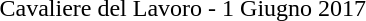<table style="text-align:left">
<tr>
<td> Cavaliere del Lavoro - 1 Giugno 2017</td>
</tr>
</table>
